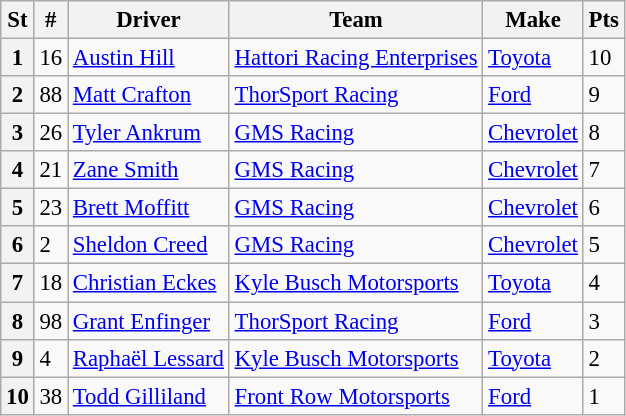<table class="wikitable" style="font-size:95%">
<tr>
<th>St</th>
<th>#</th>
<th>Driver</th>
<th>Team</th>
<th>Make</th>
<th>Pts</th>
</tr>
<tr>
<th>1</th>
<td>16</td>
<td><a href='#'>Austin Hill</a></td>
<td><a href='#'>Hattori Racing Enterprises</a></td>
<td><a href='#'>Toyota</a></td>
<td>10</td>
</tr>
<tr>
<th>2</th>
<td>88</td>
<td><a href='#'>Matt Crafton</a></td>
<td><a href='#'>ThorSport Racing</a></td>
<td><a href='#'>Ford</a></td>
<td>9</td>
</tr>
<tr>
<th>3</th>
<td>26</td>
<td><a href='#'>Tyler Ankrum</a></td>
<td><a href='#'>GMS Racing</a></td>
<td><a href='#'>Chevrolet</a></td>
<td>8</td>
</tr>
<tr>
<th>4</th>
<td>21</td>
<td><a href='#'>Zane Smith</a></td>
<td><a href='#'>GMS Racing</a></td>
<td><a href='#'>Chevrolet</a></td>
<td>7</td>
</tr>
<tr>
<th>5</th>
<td>23</td>
<td><a href='#'>Brett Moffitt</a></td>
<td><a href='#'>GMS Racing</a></td>
<td><a href='#'>Chevrolet</a></td>
<td>6</td>
</tr>
<tr>
<th>6</th>
<td>2</td>
<td><a href='#'>Sheldon Creed</a></td>
<td><a href='#'>GMS Racing</a></td>
<td><a href='#'>Chevrolet</a></td>
<td>5</td>
</tr>
<tr>
<th>7</th>
<td>18</td>
<td><a href='#'>Christian Eckes</a></td>
<td><a href='#'>Kyle Busch Motorsports</a></td>
<td><a href='#'>Toyota</a></td>
<td>4</td>
</tr>
<tr>
<th>8</th>
<td>98</td>
<td><a href='#'>Grant Enfinger</a></td>
<td><a href='#'>ThorSport Racing</a></td>
<td><a href='#'>Ford</a></td>
<td>3</td>
</tr>
<tr>
<th>9</th>
<td>4</td>
<td><a href='#'>Raphaël Lessard</a></td>
<td><a href='#'>Kyle Busch Motorsports</a></td>
<td><a href='#'>Toyota</a></td>
<td>2</td>
</tr>
<tr>
<th>10</th>
<td>38</td>
<td><a href='#'>Todd Gilliland</a></td>
<td><a href='#'>Front Row Motorsports</a></td>
<td><a href='#'>Ford</a></td>
<td>1</td>
</tr>
</table>
